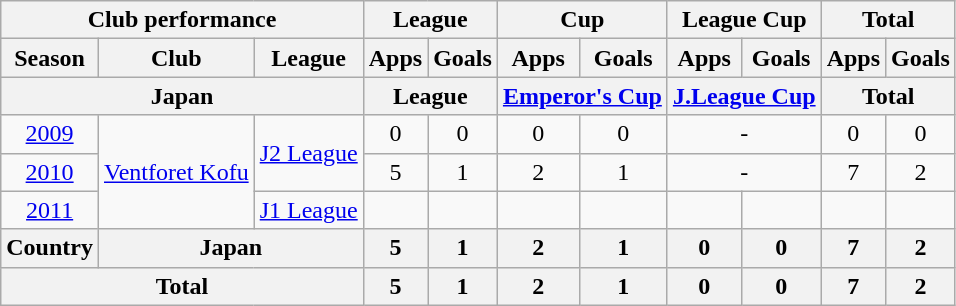<table class="wikitable" style="text-align:center;">
<tr>
<th colspan=3>Club performance</th>
<th colspan=2>League</th>
<th colspan=2>Cup</th>
<th colspan=2>League Cup</th>
<th colspan=2>Total</th>
</tr>
<tr>
<th>Season</th>
<th>Club</th>
<th>League</th>
<th>Apps</th>
<th>Goals</th>
<th>Apps</th>
<th>Goals</th>
<th>Apps</th>
<th>Goals</th>
<th>Apps</th>
<th>Goals</th>
</tr>
<tr>
<th colspan=3>Japan</th>
<th colspan=2>League</th>
<th colspan=2><a href='#'>Emperor's Cup</a></th>
<th colspan=2><a href='#'>J.League Cup</a></th>
<th colspan=2>Total</th>
</tr>
<tr>
<td><a href='#'>2009</a></td>
<td rowspan="3"><a href='#'>Ventforet Kofu</a></td>
<td rowspan="2"><a href='#'>J2 League</a></td>
<td>0</td>
<td>0</td>
<td>0</td>
<td>0</td>
<td colspan="2">-</td>
<td>0</td>
<td>0</td>
</tr>
<tr>
<td><a href='#'>2010</a></td>
<td>5</td>
<td>1</td>
<td>2</td>
<td>1</td>
<td colspan="2">-</td>
<td>7</td>
<td>2</td>
</tr>
<tr>
<td><a href='#'>2011</a></td>
<td><a href='#'>J1 League</a></td>
<td></td>
<td></td>
<td></td>
<td></td>
<td></td>
<td></td>
<td></td>
<td></td>
</tr>
<tr>
<th rowspan=1>Country</th>
<th colspan=2>Japan</th>
<th>5</th>
<th>1</th>
<th>2</th>
<th>1</th>
<th>0</th>
<th>0</th>
<th>7</th>
<th>2</th>
</tr>
<tr>
<th colspan=3>Total</th>
<th>5</th>
<th>1</th>
<th>2</th>
<th>1</th>
<th>0</th>
<th>0</th>
<th>7</th>
<th>2</th>
</tr>
</table>
